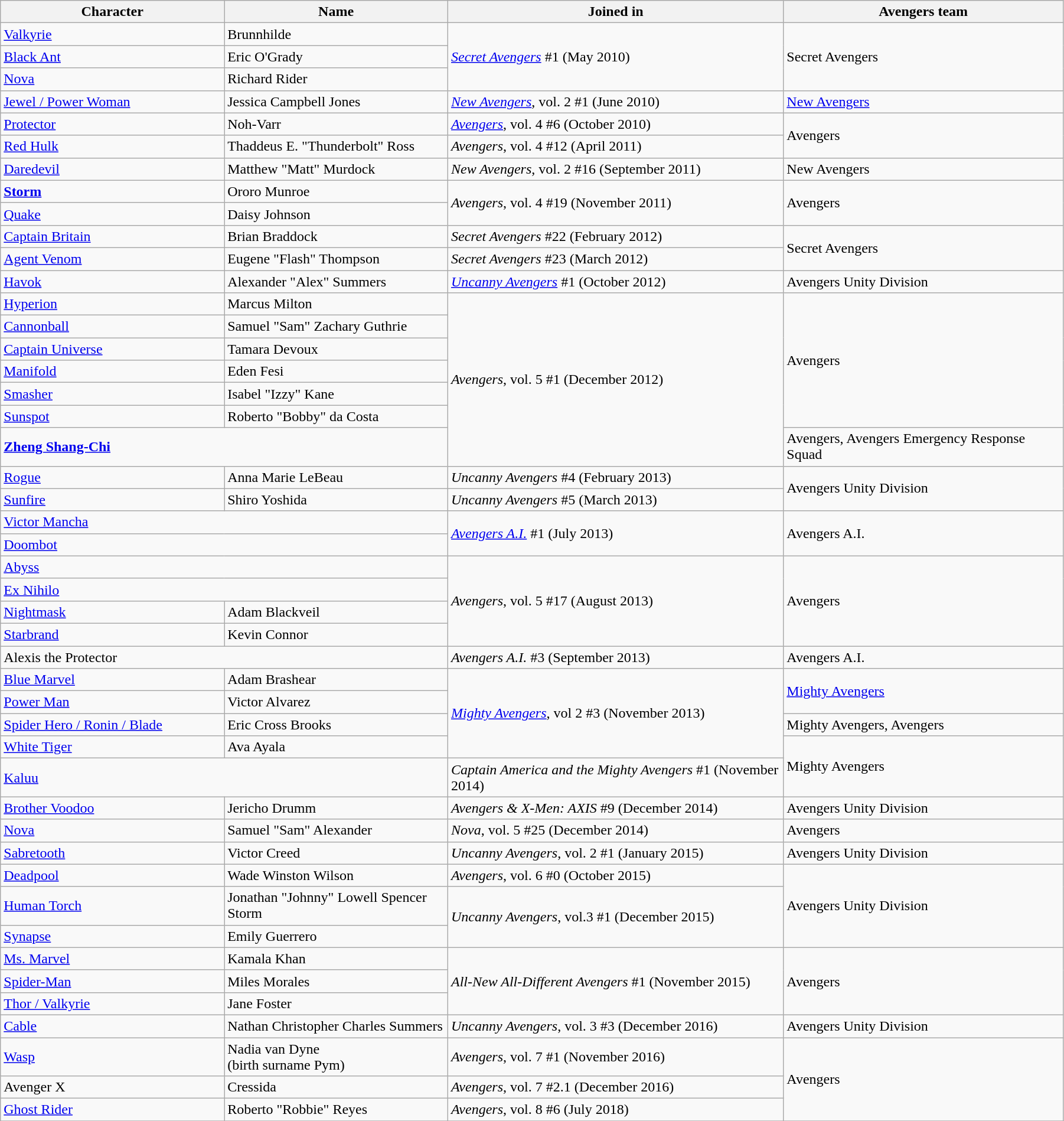<table class="wikitable sortable" style="width:95%;">
<tr>
<th style="width:20%;">Character</th>
<th style="width:20%;">Name</th>
<th style="width:30%;">Joined in</th>
<th style="width:25%;">Avengers team</th>
</tr>
<tr>
<td><a href='#'>Valkyrie</a></td>
<td>Brunnhilde</td>
<td rowspan=3><em><a href='#'>Secret Avengers</a></em> #1 (May 2010)</td>
<td rowspan=3>Secret Avengers</td>
</tr>
<tr>
<td><a href='#'>Black Ant</a></td>
<td>Eric O'Grady</td>
</tr>
<tr>
<td><a href='#'>Nova</a></td>
<td>Richard Rider</td>
</tr>
<tr>
<td><a href='#'>Jewel / Power Woman</a></td>
<td>Jessica Campbell Jones</td>
<td><em><a href='#'>New Avengers</a></em>, vol. 2 #1 (June 2010)</td>
<td><a href='#'>New Avengers</a></td>
</tr>
<tr>
<td><a href='#'>Protector</a></td>
<td>Noh-Varr</td>
<td><em><a href='#'>Avengers</a></em>, vol. 4 #6 (October 2010)</td>
<td rowspan=2>Avengers</td>
</tr>
<tr>
<td><a href='#'>Red Hulk</a></td>
<td>Thaddeus E. "Thunderbolt" Ross</td>
<td><em>Avengers</em>, vol. 4 #12 (April 2011)</td>
</tr>
<tr>
<td><a href='#'>Daredevil</a></td>
<td>Matthew "Matt" Murdock</td>
<td><em>New Avengers</em>, vol. 2 #16 (September 2011)</td>
<td>New Avengers</td>
</tr>
<tr>
<td><strong><a href='#'>Storm</a></strong></td>
<td>Ororo Munroe</td>
<td rowspan=2><em>Avengers</em>, vol. 4 #19 (November 2011)</td>
<td rowspan=2>Avengers</td>
</tr>
<tr>
<td><a href='#'>Quake</a></td>
<td>Daisy Johnson</td>
</tr>
<tr>
<td><a href='#'>Captain Britain</a></td>
<td>Brian Braddock</td>
<td><em>Secret Avengers</em> #22 (February 2012)</td>
<td rowspan=2>Secret Avengers</td>
</tr>
<tr>
<td><a href='#'>Agent Venom</a></td>
<td>Eugene "Flash" Thompson</td>
<td><em>Secret Avengers</em> #23 (March 2012)</td>
</tr>
<tr>
<td><a href='#'>Havok</a></td>
<td>Alexander "Alex" Summers</td>
<td><em><a href='#'>Uncanny Avengers</a></em> #1 (October 2012)</td>
<td>Avengers Unity Division</td>
</tr>
<tr>
<td><a href='#'>Hyperion</a></td>
<td>Marcus Milton</td>
<td rowspan=7><em>Avengers</em>, vol. 5 #1 (December 2012)</td>
<td rowspan=6>Avengers</td>
</tr>
<tr>
<td><a href='#'>Cannonball</a></td>
<td>Samuel "Sam" Zachary Guthrie</td>
</tr>
<tr>
<td><a href='#'>Captain Universe</a></td>
<td>Tamara Devoux</td>
</tr>
<tr>
<td><a href='#'>Manifold</a></td>
<td>Eden Fesi</td>
</tr>
<tr>
<td><a href='#'>Smasher</a></td>
<td>Isabel "Izzy" Kane</td>
</tr>
<tr>
<td><a href='#'>Sunspot</a></td>
<td>Roberto "Bobby" da Costa</td>
</tr>
<tr>
<td colspan=2><a href='#'><strong>Zheng Shang-Chi</strong></a></td>
<td>Avengers, Avengers Emergency Response Squad</td>
</tr>
<tr>
<td><a href='#'>Rogue</a></td>
<td>Anna Marie LeBeau</td>
<td><em>Uncanny Avengers</em> #4 (February 2013)</td>
<td rowspan=2>Avengers Unity Division</td>
</tr>
<tr>
<td><a href='#'>Sunfire</a></td>
<td>Shiro Yoshida</td>
<td><em>Uncanny Avengers</em> #5 (March 2013)</td>
</tr>
<tr>
<td colspan=2><a href='#'>Victor Mancha</a></td>
<td rowspan=2><em><a href='#'>Avengers A.I.</a></em> #1 (July 2013)</td>
<td rowspan=2>Avengers A.I.</td>
</tr>
<tr>
<td colspan=2><a href='#'>Doombot</a></td>
</tr>
<tr>
<td colspan=2><a href='#'>Abyss</a></td>
<td rowspan=4><em>Avengers</em>, vol. 5 #17 (August 2013)</td>
<td rowspan=4>Avengers</td>
</tr>
<tr>
<td colspan=2><a href='#'>Ex Nihilo</a></td>
</tr>
<tr>
<td><a href='#'>Nightmask</a></td>
<td>Adam Blackveil</td>
</tr>
<tr>
<td><a href='#'>Starbrand</a></td>
<td>Kevin Connor</td>
</tr>
<tr>
<td colspan=2>Alexis the Protector</td>
<td><em>Avengers A.I.</em> #3 (September 2013)</td>
<td>Avengers A.I.</td>
</tr>
<tr>
<td><a href='#'>Blue Marvel</a></td>
<td>Adam Brashear</td>
<td rowspan=4><em><a href='#'>Mighty Avengers</a></em>, vol 2 #3 (November 2013)</td>
<td rowspan=2><a href='#'>Mighty Avengers</a></td>
</tr>
<tr>
<td><a href='#'>Power Man</a></td>
<td>Victor Alvarez</td>
</tr>
<tr>
<td><a href='#'>Spider Hero / Ronin / Blade</a></td>
<td>Eric Cross Brooks</td>
<td>Mighty Avengers, Avengers</td>
</tr>
<tr>
<td><a href='#'>White Tiger</a></td>
<td>Ava Ayala</td>
<td rowspan=2>Mighty Avengers</td>
</tr>
<tr>
<td colspan=2><a href='#'>Kaluu</a></td>
<td><em>Captain America and the Mighty Avengers</em> #1 (November 2014)</td>
</tr>
<tr>
<td><a href='#'>Brother Voodoo</a></td>
<td>Jericho Drumm</td>
<td><em>Avengers & X-Men: AXIS</em> #9 (December 2014)</td>
<td>Avengers Unity Division</td>
</tr>
<tr>
<td><a href='#'>Nova</a></td>
<td>Samuel "Sam" Alexander</td>
<td><em>Nova</em>, vol. 5 #25 (December 2014)</td>
<td>Avengers</td>
</tr>
<tr>
<td><a href='#'>Sabretooth</a></td>
<td>Victor Creed</td>
<td><em>Uncanny Avengers</em>, vol. 2 #1 (January 2015)</td>
<td>Avengers Unity Division</td>
</tr>
<tr>
<td><a href='#'>Deadpool</a></td>
<td>Wade Winston Wilson</td>
<td><em>Avengers</em>, vol. 6 #0 (October 2015)</td>
<td rowspan=3>Avengers Unity Division</td>
</tr>
<tr>
<td><a href='#'>Human Torch</a></td>
<td>Jonathan "Johnny" Lowell Spencer Storm</td>
<td rowspan=2><em>Uncanny Avengers</em>, vol.3 #1 (December 2015)</td>
</tr>
<tr>
<td><a href='#'>Synapse</a></td>
<td>Emily Guerrero</td>
</tr>
<tr>
<td><a href='#'>Ms. Marvel</a></td>
<td>Kamala Khan</td>
<td rowspan=3><em>All-New All-Different Avengers</em> #1 (November 2015)</td>
<td rowspan=3>Avengers</td>
</tr>
<tr>
<td><a href='#'>Spider-Man</a></td>
<td>Miles Morales</td>
</tr>
<tr>
<td><a href='#'>Thor / Valkyrie</a></td>
<td>Jane Foster</td>
</tr>
<tr>
<td><a href='#'>Cable</a></td>
<td>Nathan Christopher Charles Summers</td>
<td><em>Uncanny Avengers</em>, vol. 3 #3 (December 2016)</td>
<td>Avengers Unity Division</td>
</tr>
<tr>
<td><a href='#'>Wasp</a></td>
<td>Nadia van Dyne<br>(birth surname Pym)</td>
<td><em>Avengers</em>, vol. 7 #1 (November 2016)</td>
<td rowspan=3>Avengers</td>
</tr>
<tr>
<td>Avenger X</td>
<td>Cressida</td>
<td><em>Avengers</em>, vol. 7 #2.1 (December 2016)</td>
</tr>
<tr>
<td><a href='#'>Ghost Rider</a></td>
<td>Roberto "Robbie" Reyes</td>
<td><em>Avengers</em>, vol. 8 #6 (July 2018)</td>
</tr>
<tr>
</tr>
</table>
